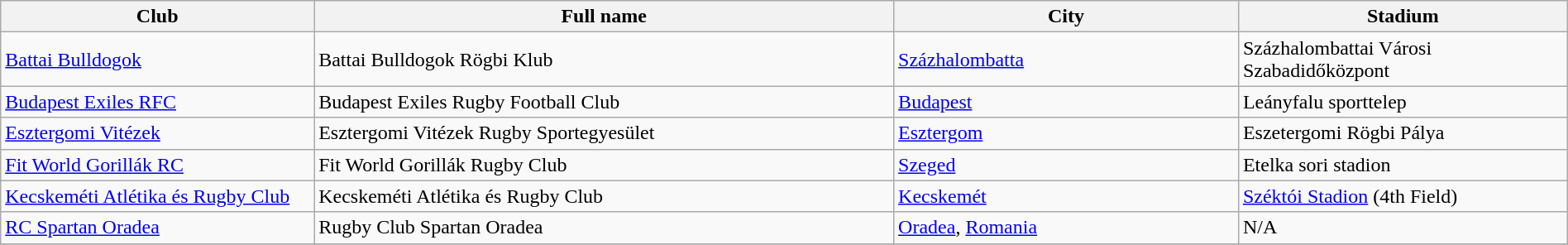<table class="wikitable" width="100%">
<tr>
<th width="20%">Club</th>
<th width="37%">Full name</th>
<th width="22%">City</th>
<th width="21%">Stadium</th>
</tr>
<tr>
<td><a href='#'>Battai Bulldogok</a></td>
<td>Battai Bulldogok Rögbi Klub</td>
<td><a href='#'>Százhalombatta</a></td>
<td>Százhalombattai Városi Szabadidőközpont</td>
</tr>
<tr>
<td><a href='#'>Budapest Exiles RFC</a></td>
<td>Budapest Exiles Rugby Football Club</td>
<td><a href='#'>Budapest</a></td>
<td>Leányfalu sporttelep</td>
</tr>
<tr>
<td><a href='#'>Esztergomi Vitézek</a></td>
<td>Esztergomi Vitézek Rugby Sportegyesület</td>
<td><a href='#'>Esztergom</a></td>
<td>Eszetergomi Rögbi Pálya</td>
</tr>
<tr>
<td><a href='#'>Fit World Gorillák RC</a></td>
<td>Fit World Gorillák Rugby Club</td>
<td><a href='#'>Szeged</a></td>
<td>Etelka sori stadion</td>
</tr>
<tr>
<td><a href='#'>Kecskeméti Atlétika és Rugby Club</a></td>
<td>Kecskeméti Atlétika és Rugby Club</td>
<td><a href='#'>Kecskemét</a></td>
<td><a href='#'>Széktói Stadion</a> (4th Field)</td>
</tr>
<tr>
<td><a href='#'>RC Spartan Oradea</a></td>
<td>Rugby Club Spartan Oradea</td>
<td><a href='#'>Oradea</a>, <a href='#'>Romania</a></td>
<td>N/A</td>
</tr>
<tr>
</tr>
</table>
